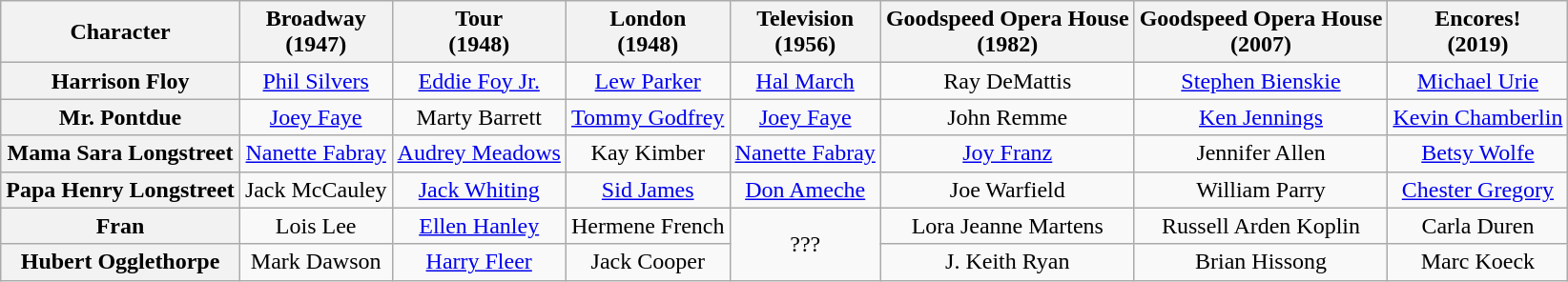<table class="wikitable">
<tr>
<th>Character</th>
<th>Broadway<br>(1947)</th>
<th>Tour<br>(1948)</th>
<th>London<br>(1948)</th>
<th>Television<br>(1956)</th>
<th>Goodspeed Opera House<br>(1982)</th>
<th>Goodspeed Opera House<br>(2007)</th>
<th>Encores!<br>(2019)</th>
</tr>
<tr>
<th>Harrison Floy</th>
<td align=center><a href='#'>Phil Silvers</a></td>
<td align=center><a href='#'>Eddie Foy Jr.</a></td>
<td align=center><a href='#'>Lew Parker</a></td>
<td align=center><a href='#'>Hal March</a></td>
<td align=center>Ray DeMattis</td>
<td align=center><a href='#'>Stephen Bienskie</a></td>
<td align=center><a href='#'>Michael Urie</a></td>
</tr>
<tr>
<th>Mr. Pontdue</th>
<td align=center><a href='#'>Joey Faye</a></td>
<td align=center>Marty Barrett</td>
<td align=center><a href='#'>Tommy Godfrey</a></td>
<td align=center><a href='#'>Joey Faye</a></td>
<td align=center>John Remme</td>
<td align=center><a href='#'>Ken Jennings</a></td>
<td align=center><a href='#'>Kevin Chamberlin</a></td>
</tr>
<tr>
<th>Mama Sara Longstreet</th>
<td align=center><a href='#'>Nanette Fabray</a></td>
<td align=center><a href='#'>Audrey Meadows</a></td>
<td align=center>Kay Kimber</td>
<td align=center><a href='#'>Nanette Fabray</a></td>
<td align=center><a href='#'>Joy Franz</a></td>
<td align=center>Jennifer Allen</td>
<td align=center><a href='#'>Betsy Wolfe</a></td>
</tr>
<tr>
<th>Papa Henry Longstreet</th>
<td align=center>Jack McCauley</td>
<td align=center><a href='#'>Jack Whiting</a></td>
<td align=center><a href='#'>Sid James</a></td>
<td align=center><a href='#'>Don Ameche</a></td>
<td align=center>Joe Warfield</td>
<td align=center>William Parry</td>
<td align=center><a href='#'>Chester Gregory</a></td>
</tr>
<tr>
<th>Fran</th>
<td align=center>Lois Lee</td>
<td align=center><a href='#'>Ellen Hanley</a></td>
<td align=center>Hermene French</td>
<td rowspan="2" align=center>???</td>
<td align=center>Lora Jeanne Martens</td>
<td align=center>Russell Arden Koplin</td>
<td align=center>Carla Duren</td>
</tr>
<tr>
<th>Hubert Ogglethorpe</th>
<td align=center>Mark Dawson</td>
<td align=center><a href='#'>Harry Fleer</a></td>
<td align=center>Jack Cooper</td>
<td align=center>J. Keith Ryan</td>
<td align=center>Brian Hissong</td>
<td align=center>Marc Koeck</td>
</tr>
</table>
